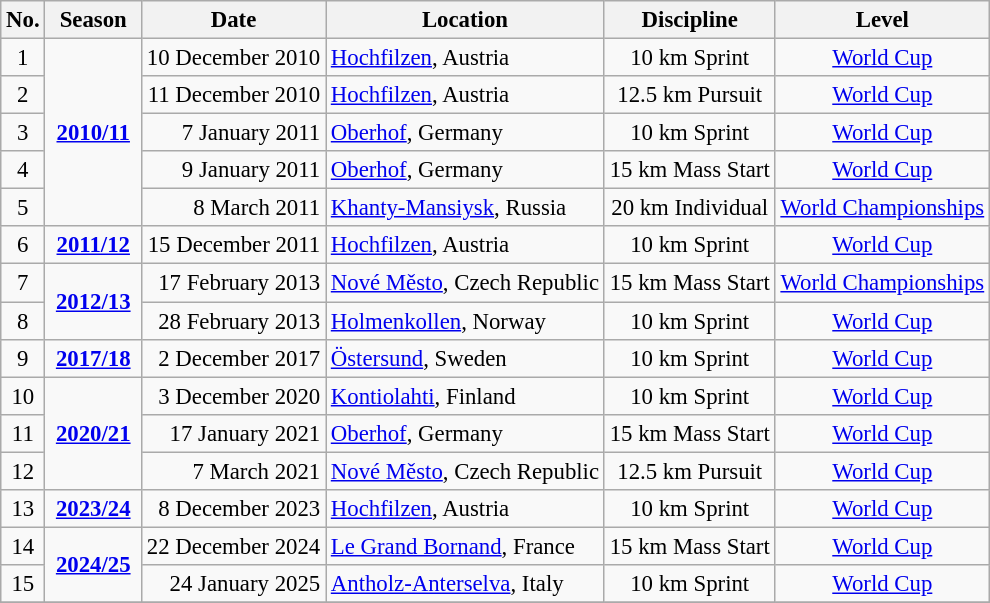<table class="wikitable" style="text-align:center; font-size:95%;">
<tr>
<th>No.</th>
<th>Season</th>
<th>Date</th>
<th>Location</th>
<th>Discipline</th>
<th>Level</th>
</tr>
<tr>
<td align=center>1</td>
<td rowspan=5 align=center><strong> <a href='#'>2010/11</a> </strong></td>
<td align=right>10 December 2010</td>
<td align=left> <a href='#'>Hochfilzen</a>, Austria</td>
<td>10 km Sprint</td>
<td><a href='#'>World Cup</a></td>
</tr>
<tr>
<td align=center>2</td>
<td align=right>11 December 2010</td>
<td align=left> <a href='#'>Hochfilzen</a>, Austria</td>
<td>12.5 km Pursuit</td>
<td><a href='#'>World Cup</a></td>
</tr>
<tr>
<td align=center>3</td>
<td align=right>7 January 2011</td>
<td align=left> <a href='#'>Oberhof</a>, Germany</td>
<td>10 km Sprint</td>
<td><a href='#'>World Cup</a></td>
</tr>
<tr>
<td align=center>4</td>
<td align=right>9 January 2011</td>
<td align=left> <a href='#'>Oberhof</a>, Germany</td>
<td>15 km Mass Start</td>
<td><a href='#'>World Cup</a></td>
</tr>
<tr>
<td align=center>5</td>
<td align=right>8 March 2011</td>
<td align=left> <a href='#'>Khanty-Mansiysk</a>, Russia</td>
<td>20 km Individual</td>
<td><a href='#'>World Championships</a></td>
</tr>
<tr>
<td align=center>6</td>
<td align=center><strong><a href='#'>2011/12</a></strong></td>
<td align=right>15 December 2011</td>
<td align=left> <a href='#'>Hochfilzen</a>, Austria</td>
<td>10 km Sprint</td>
<td><a href='#'>World Cup</a></td>
</tr>
<tr>
<td align=center>7</td>
<td rowspan=2 align=center><strong><a href='#'>2012/13</a></strong></td>
<td align=right>17 February 2013</td>
<td align=left> <a href='#'>Nové Město</a>, Czech Republic</td>
<td>15 km Mass Start</td>
<td><a href='#'>World Championships</a></td>
</tr>
<tr>
<td align=center>8</td>
<td align=right>28 February 2013</td>
<td align=left> <a href='#'>Holmenkollen</a>, Norway</td>
<td>10 km Sprint</td>
<td><a href='#'>World Cup</a></td>
</tr>
<tr>
<td align=center>9</td>
<td align=center><strong> <a href='#'>2017/18</a> </strong></td>
<td align=right>2 December 2017</td>
<td align=left> <a href='#'>Östersund</a>, Sweden</td>
<td>10 km Sprint</td>
<td><a href='#'>World Cup</a></td>
</tr>
<tr>
<td align=center>10</td>
<td rowspan=3 align=center><strong> <a href='#'>2020/21</a> </strong></td>
<td align=right>3 December 2020</td>
<td align=left> <a href='#'>Kontiolahti</a>, Finland</td>
<td>10 km Sprint</td>
<td><a href='#'>World Cup</a></td>
</tr>
<tr>
<td align=center>11</td>
<td align=right>17 January 2021</td>
<td align=left> <a href='#'>Oberhof</a>, Germany</td>
<td>15 km Mass Start</td>
<td><a href='#'>World Cup</a></td>
</tr>
<tr>
<td align=center>12</td>
<td align=right>7 March 2021</td>
<td align=left> <a href='#'>Nové Město</a>, Czech Republic</td>
<td>12.5 km Pursuit</td>
<td><a href='#'>World Cup</a></td>
</tr>
<tr>
<td align=center>13</td>
<td align=center><strong><a href='#'>2023/24</a></strong></td>
<td align=right>8 December 2023</td>
<td align=left> <a href='#'>Hochfilzen</a>, Austria</td>
<td>10 km Sprint</td>
<td><a href='#'>World Cup</a></td>
</tr>
<tr>
<td align=center>14</td>
<td rowspan=2 align=center><strong><a href='#'>2024/25</a></strong></td>
<td align=right>22 December 2024</td>
<td align=left> <a href='#'>Le Grand Bornand</a>, France</td>
<td>15 km Mass Start</td>
<td><a href='#'>World Cup</a></td>
</tr>
<tr>
<td align=center>15</td>
<td align=right>24 January 2025</td>
<td align=left> <a href='#'>Antholz-Anterselva</a>, Italy</td>
<td>10 km Sprint</td>
<td><a href='#'>World Cup</a></td>
</tr>
<tr>
</tr>
</table>
